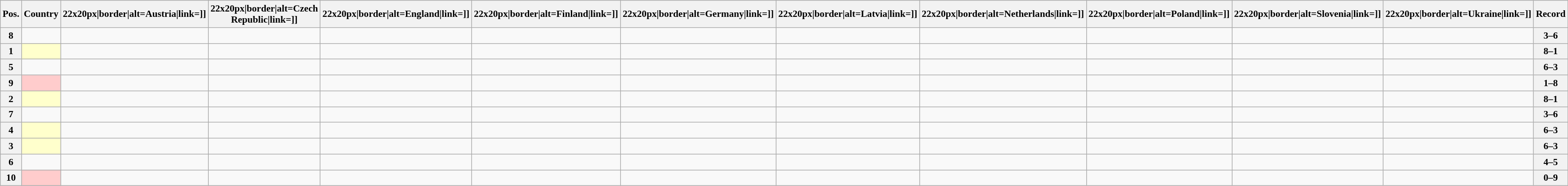<table class="wikitable sortable nowrap" style="text-align:center; font-size:0.9em;">
<tr>
<th>Pos.</th>
<th>Country</th>
<th [[Image:>22x20px|border|alt=Austria|link=]]</th>
<th [[Image:>22x20px|border|alt=Czech Republic|link=]]</th>
<th [[Image:>22x20px|border|alt=England|link=]]</th>
<th [[Image:>22x20px|border|alt=Finland|link=]]</th>
<th [[Image:>22x20px|border|alt=Germany|link=]]</th>
<th [[Image:>22x20px|border|alt=Latvia|link=]]</th>
<th [[Image:>22x20px|border|alt=Netherlands|link=]]</th>
<th [[Image:>22x20px|border|alt=Poland|link=]]</th>
<th [[Image:>22x20px|border|alt=Slovenia|link=]]</th>
<th [[Image:>22x20px|border|alt=Ukraine|link=]]</th>
<th>Record</th>
</tr>
<tr>
<th>8</th>
<td style="text-align:left;"></td>
<td></td>
<td></td>
<td></td>
<td></td>
<td></td>
<td></td>
<td></td>
<td></td>
<td></td>
<td></td>
<th>3–6</th>
</tr>
<tr>
<th>1</th>
<td style="text-align:left; background:#ffffcc;"></td>
<td></td>
<td></td>
<td></td>
<td></td>
<td></td>
<td></td>
<td></td>
<td></td>
<td></td>
<td></td>
<th>8–1</th>
</tr>
<tr>
<th>5</th>
<td style="text-align:left;"></td>
<td></td>
<td></td>
<td></td>
<td></td>
<td></td>
<td></td>
<td></td>
<td></td>
<td></td>
<td></td>
<th>6–3</th>
</tr>
<tr>
<th>9</th>
<td style="text-align:left; background:#ffcccc;"></td>
<td></td>
<td></td>
<td></td>
<td></td>
<td></td>
<td></td>
<td></td>
<td></td>
<td></td>
<td></td>
<th>1–8</th>
</tr>
<tr>
<th>2</th>
<td style="text-align:left; background:#ffffcc;"></td>
<td></td>
<td></td>
<td></td>
<td></td>
<td></td>
<td></td>
<td></td>
<td></td>
<td></td>
<td></td>
<th>8–1</th>
</tr>
<tr>
<th>7</th>
<td style="text-align:left;"></td>
<td></td>
<td></td>
<td></td>
<td></td>
<td></td>
<td></td>
<td></td>
<td></td>
<td></td>
<td></td>
<th>3–6</th>
</tr>
<tr>
<th>4</th>
<td style="text-align:left; background:#ffffcc;"></td>
<td></td>
<td></td>
<td></td>
<td></td>
<td></td>
<td></td>
<td></td>
<td></td>
<td></td>
<td></td>
<th>6–3</th>
</tr>
<tr>
<th>3</th>
<td style="text-align:left; background:#ffffcc;"></td>
<td></td>
<td></td>
<td></td>
<td></td>
<td></td>
<td></td>
<td></td>
<td></td>
<td></td>
<td></td>
<th>6–3</th>
</tr>
<tr>
<th>6</th>
<td style="text-align:left;"></td>
<td></td>
<td></td>
<td></td>
<td></td>
<td></td>
<td></td>
<td></td>
<td></td>
<td></td>
<td></td>
<th>4–5</th>
</tr>
<tr>
<th>10</th>
<td style="text-align:left; background:#ffcccc;"></td>
<td></td>
<td></td>
<td></td>
<td></td>
<td></td>
<td></td>
<td></td>
<td></td>
<td></td>
<td></td>
<th>0–9</th>
</tr>
</table>
